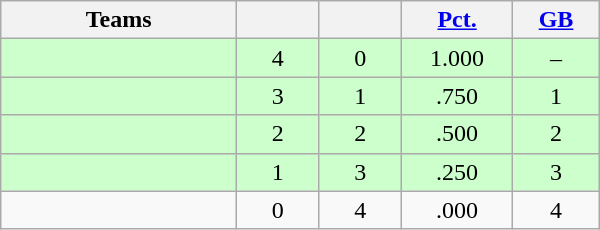<table class="wikitable" width="400" style="text-align:center;">
<tr>
<th width="20%">Teams</th>
<th width="7%"></th>
<th width="7%"></th>
<th width="8%"><a href='#'>Pct.</a></th>
<th width="7%"><a href='#'>GB</a></th>
</tr>
<tr style="background-color:#cfc">
<td align=left></td>
<td>4</td>
<td>0</td>
<td>1.000</td>
<td>–</td>
</tr>
<tr style="background-color:#cfc">
<td align=left></td>
<td>3</td>
<td>1</td>
<td>.750</td>
<td>1</td>
</tr>
<tr style="background-color:#cfc">
<td align=left></td>
<td>2</td>
<td>2</td>
<td>.500</td>
<td>2</td>
</tr>
<tr style="background-color:#cfc">
<td align=left></td>
<td>1</td>
<td>3</td>
<td>.250</td>
<td>3</td>
</tr>
<tr>
<td align=left></td>
<td>0</td>
<td>4</td>
<td>.000</td>
<td>4</td>
</tr>
</table>
